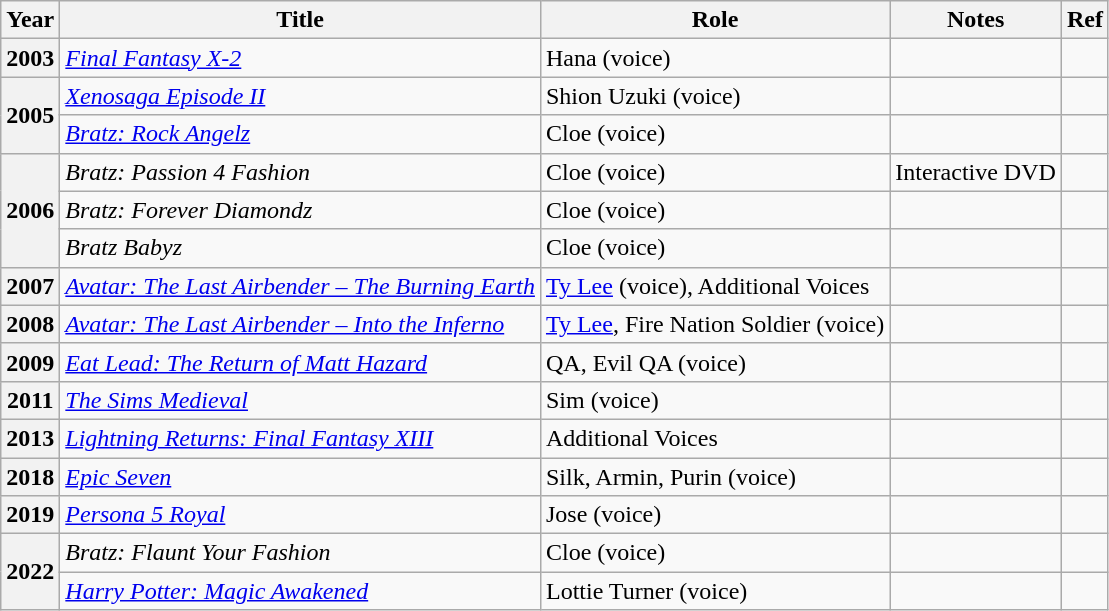<table class="wikitable plainrowheaders sortable">
<tr>
<th scope="col">Year</th>
<th scope="col">Title</th>
<th scope="col">Role</th>
<th scope="col" class="unsortable">Notes</th>
<th scope="col" class="unsortable">Ref</th>
</tr>
<tr>
<th scope="row">2003</th>
<td><em><a href='#'>Final Fantasy X-2</a></em></td>
<td>Hana (voice)</td>
<td></td>
<td></td>
</tr>
<tr>
<th scope="row" rowspan="2">2005</th>
<td><em><a href='#'>Xenosaga Episode II</a></em></td>
<td>Shion Uzuki (voice)</td>
<td></td>
<td></td>
</tr>
<tr>
<td><em><a href='#'>Bratz: Rock Angelz</a></em></td>
<td>Cloe (voice)</td>
<td></td>
<td></td>
</tr>
<tr>
<th scope="row" rowspan="3">2006</th>
<td><em>Bratz: Passion 4 Fashion</em></td>
<td>Cloe (voice)</td>
<td>Interactive DVD</td>
<td></td>
</tr>
<tr>
<td><em>Bratz: Forever Diamondz</em></td>
<td>Cloe (voice)</td>
<td></td>
<td></td>
</tr>
<tr>
<td><em>Bratz Babyz</em></td>
<td>Cloe (voice)</td>
<td></td>
<td></td>
</tr>
<tr>
<th scope="row">2007</th>
<td><em><a href='#'>Avatar: The Last Airbender – The Burning Earth</a></em></td>
<td><a href='#'>Ty Lee</a> (voice), Additional Voices</td>
<td></td>
<td></td>
</tr>
<tr>
<th scope="row">2008</th>
<td><em><a href='#'>Avatar: The Last Airbender – Into the Inferno</a></em></td>
<td><a href='#'>Ty Lee</a>, Fire Nation Soldier (voice)</td>
<td></td>
<td></td>
</tr>
<tr>
<th scope="row">2009</th>
<td><em><a href='#'>Eat Lead: The Return of Matt Hazard</a></em></td>
<td>QA, Evil QA (voice)</td>
<td></td>
<td></td>
</tr>
<tr>
<th scope="row">2011</th>
<td><em><a href='#'>The Sims Medieval</a></em></td>
<td>Sim (voice)</td>
<td></td>
<td></td>
</tr>
<tr>
<th scope="row">2013</th>
<td><em><a href='#'>Lightning Returns: Final Fantasy XIII</a></em></td>
<td>Additional Voices</td>
<td></td>
<td></td>
</tr>
<tr>
<th scope="row">2018</th>
<td><em><a href='#'>Epic Seven</a></em></td>
<td>Silk, Armin, Purin (voice)</td>
<td></td>
<td></td>
</tr>
<tr>
<th scope="row">2019</th>
<td><em><a href='#'>Persona 5 Royal</a></em></td>
<td>Jose (voice)</td>
<td></td>
<td></td>
</tr>
<tr>
<th scope="row" rowspan="2">2022</th>
<td><em>Bratz: Flaunt Your Fashion</em></td>
<td>Cloe (voice)</td>
<td></td>
<td></td>
</tr>
<tr>
<td><em><a href='#'>Harry Potter: Magic Awakened</a></em></td>
<td>Lottie Turner (voice)</td>
<td></td>
<td></td>
</tr>
</table>
